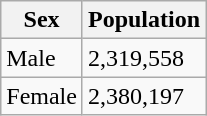<table class=wikitable>
<tr>
<th>Sex</th>
<th>Population</th>
</tr>
<tr>
<td>Male</td>
<td>2,319,558</td>
</tr>
<tr>
<td>Female</td>
<td>2,380,197</td>
</tr>
</table>
